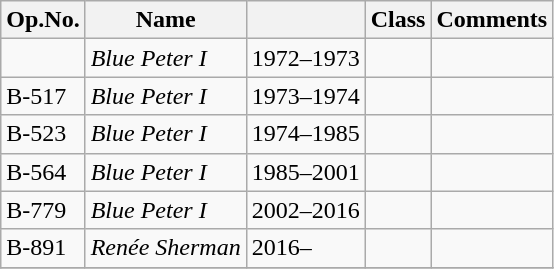<table class="wikitable">
<tr>
<th>Op.No.</th>
<th>Name</th>
<th></th>
<th>Class</th>
<th>Comments</th>
</tr>
<tr>
<td></td>
<td><em>Blue Peter I</em></td>
<td>1972–1973</td>
<td></td>
<td></td>
</tr>
<tr>
<td>B-517</td>
<td><em>Blue Peter I</em></td>
<td>1973–1974</td>
<td></td>
<td></td>
</tr>
<tr>
<td>B-523</td>
<td><em>Blue Peter I</em></td>
<td>1974–1985</td>
<td></td>
<td></td>
</tr>
<tr>
<td>B-564</td>
<td><em>Blue Peter I</em></td>
<td>1985–2001</td>
<td></td>
<td></td>
</tr>
<tr>
<td>B-779</td>
<td><em>Blue Peter I</em></td>
<td>2002–2016</td>
<td></td>
<td></td>
</tr>
<tr>
<td>B-891</td>
<td><em>Renée Sherman</em></td>
<td>2016–</td>
<td></td>
<td></td>
</tr>
<tr>
</tr>
</table>
